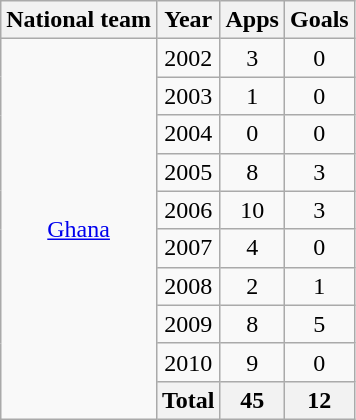<table class="wikitable" style="text-align:center">
<tr>
<th>National team</th>
<th>Year</th>
<th>Apps</th>
<th>Goals</th>
</tr>
<tr>
<td rowspan="10"><a href='#'>Ghana</a></td>
<td>2002</td>
<td>3</td>
<td>0</td>
</tr>
<tr>
<td>2003</td>
<td>1</td>
<td>0</td>
</tr>
<tr>
<td>2004</td>
<td>0</td>
<td>0</td>
</tr>
<tr>
<td>2005</td>
<td>8</td>
<td>3</td>
</tr>
<tr>
<td>2006</td>
<td>10</td>
<td>3</td>
</tr>
<tr>
<td>2007</td>
<td>4</td>
<td>0</td>
</tr>
<tr>
<td>2008</td>
<td>2</td>
<td>1</td>
</tr>
<tr>
<td>2009</td>
<td>8</td>
<td>5</td>
</tr>
<tr>
<td>2010</td>
<td>9</td>
<td>0</td>
</tr>
<tr>
<th>Total</th>
<th>45</th>
<th>12</th>
</tr>
</table>
